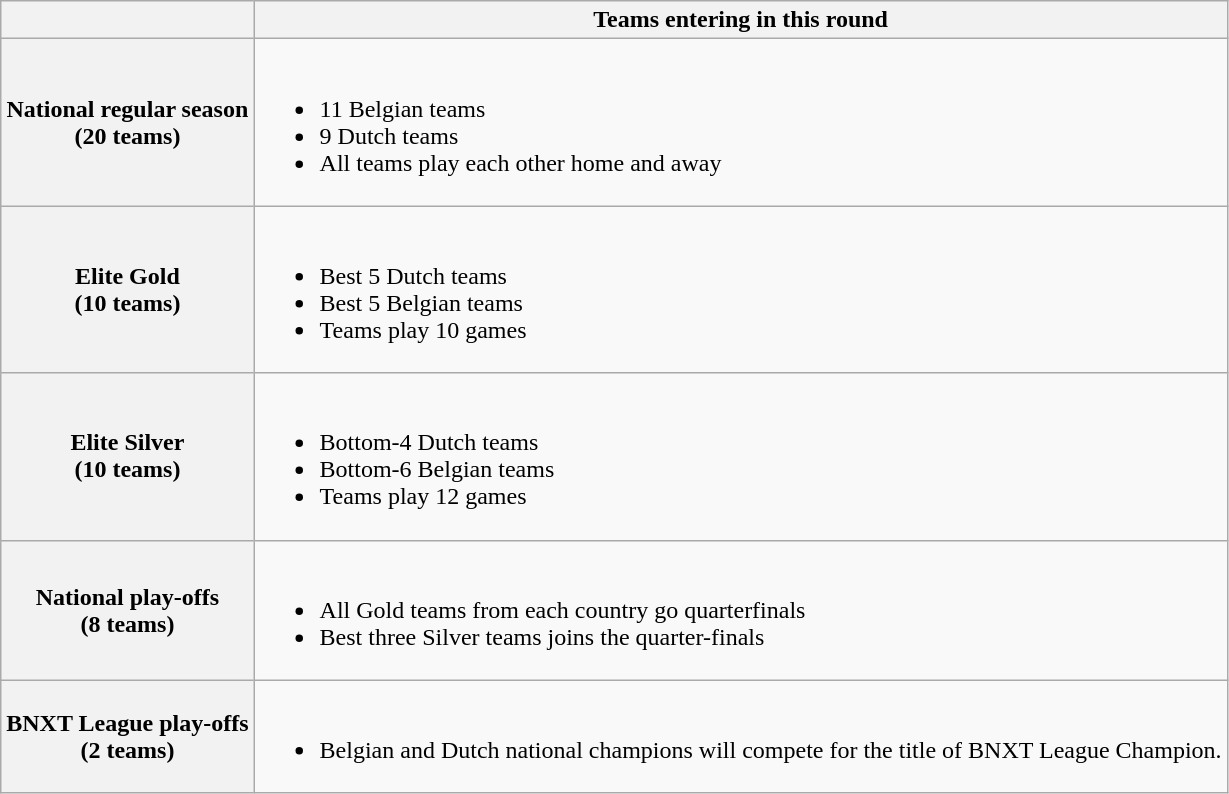<table class="wikitable">
<tr>
<th colspan=2></th>
<th>Teams entering in this round</th>
</tr>
<tr>
<th colspan=2>National regular season<br>(20 teams)</th>
<td><br><ul><li>11 Belgian teams</li><li>9 Dutch teams</li><li>All teams play each other home and away</li></ul></td>
</tr>
<tr>
<th colspan=2>Elite Gold<br>(10 teams)</th>
<td><br><ul><li>Best 5 Dutch teams</li><li>Best 5 Belgian teams</li><li>Teams play 10 games</li></ul></td>
</tr>
<tr>
<th colspan=2>Elite Silver<br>(10 teams)</th>
<td><br><ul><li>Bottom-4 Dutch teams</li><li>Bottom-6 Belgian teams</li><li>Teams play 12 games</li></ul></td>
</tr>
<tr>
<th colspan=2>National play-offs<br>(8 teams)</th>
<td><br><ul><li>All Gold teams from each country go quarterfinals</li><li>Best three Silver teams joins the quarter-finals</li></ul></td>
</tr>
<tr>
<th colspan=2>BNXT League play-offs<br>(2 teams)</th>
<td><br><ul><li>Belgian and Dutch national champions will compete for the title of BNXT League Champion.</li></ul></td>
</tr>
</table>
